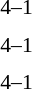<table style="font-size:90%">
<tr>
<th width="150"></th>
<th width="100"></th>
<th width="150"></th>
</tr>
<tr>
<td align="right"><strong></strong></td>
<td align="center">4–1</td>
<td></td>
</tr>
<tr>
<td></td>
<td></td>
<td></td>
</tr>
<tr>
<td align="right"><strong></strong></td>
<td align="center">4–1</td>
<td></td>
</tr>
<tr>
<td></td>
<td></td>
<td></td>
</tr>
<tr>
<td align="right"><strong></strong></td>
<td align="center">4–1</td>
<td></td>
</tr>
<tr>
<td></td>
<td></td>
<td></td>
</tr>
<tr>
<td></td>
<td></td>
<td></td>
</tr>
<tr>
</tr>
</table>
